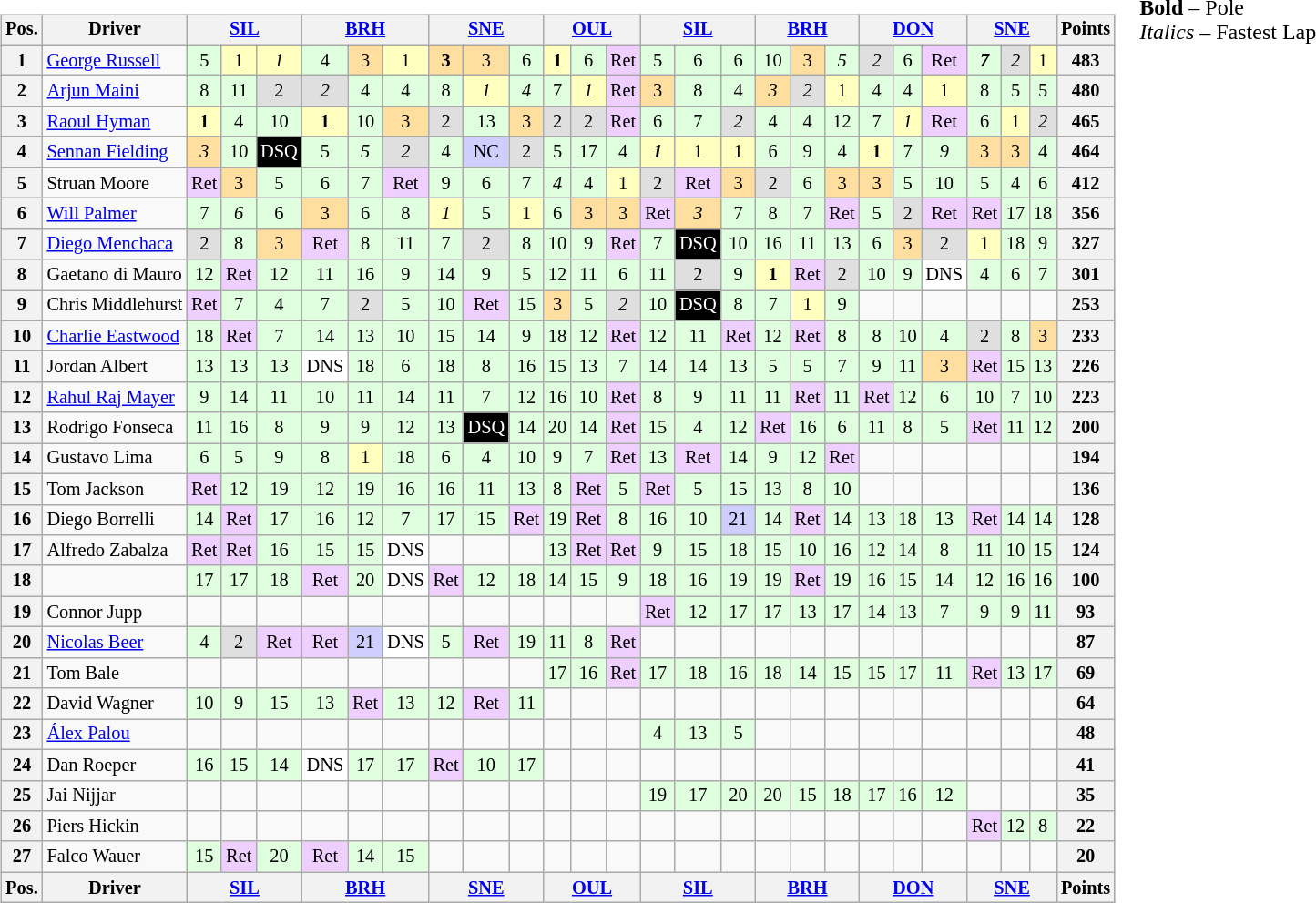<table>
<tr>
<td><br><table class="wikitable" style="font-size: 85%; text-align: center">
<tr valign="top">
<th valign="middle">Pos.</th>
<th valign="middle">Driver</th>
<th colspan=3><a href='#'>SIL</a></th>
<th colspan=3><a href='#'>BRH</a></th>
<th colspan=3><a href='#'>SNE</a></th>
<th colspan=3><a href='#'>OUL</a></th>
<th colspan=3><a href='#'>SIL</a></th>
<th colspan=3><a href='#'>BRH</a></th>
<th colspan=3><a href='#'>DON</a></th>
<th colspan=3><a href='#'>SNE</a></th>
<th valign="middle">Points</th>
</tr>
<tr>
<th>1</th>
<td align=left> <a href='#'>George Russell</a></td>
<td style="background:#dfffdf;">5</td>
<td style="background:#ffffbf;">1</td>
<td style="background:#ffffbf;"><em>1</em></td>
<td style="background:#dfffdf;">4</td>
<td style="background:#ffdf9f;">3</td>
<td style="background:#ffffbf;">1</td>
<td style="background:#ffdf9f;"><strong>3</strong></td>
<td style="background:#ffdf9f;">3</td>
<td style="background:#dfffdf;">6</td>
<td style="background:#ffffbf;"><strong>1</strong></td>
<td style="background:#dfffdf;">6</td>
<td style="background:#efcfff;">Ret</td>
<td style="background:#dfffdf;">5</td>
<td style="background:#dfffdf;">6</td>
<td style="background:#dfffdf;">6</td>
<td style="background:#dfffdf;">10</td>
<td style="background:#ffdf9f;">3</td>
<td style="background:#dfffdf;"><em>5</em></td>
<td style="background:#dfdfdf;"><em>2</em></td>
<td style="background:#dfffdf;">6</td>
<td style="background:#efcfff;">Ret</td>
<td style="background:#dfffdf;"><strong><em>7</em></strong></td>
<td style="background:#dfdfdf;"><em>2</em></td>
<td style="background:#ffffbf;">1</td>
<th>483</th>
</tr>
<tr>
<th>2</th>
<td align=left> <a href='#'>Arjun Maini</a></td>
<td style="background:#dfffdf;">8</td>
<td style="background:#dfffdf;">11</td>
<td style="background:#dfdfdf;">2</td>
<td style="background:#dfdfdf;"><em>2</em></td>
<td style="background:#dfffdf;">4</td>
<td style="background:#dfffdf;">4</td>
<td style="background:#dfffdf;">8</td>
<td style="background:#ffffbf;"><em>1</em></td>
<td style="background:#dfffdf;"><em>4</em></td>
<td style="background:#dfffdf;">7</td>
<td style="background:#ffffbf;"><em>1</em></td>
<td style="background:#efcfff;">Ret</td>
<td style="background:#ffdf9f;">3</td>
<td style="background:#dfffdf;">8</td>
<td style="background:#dfffdf;">4</td>
<td style="background:#ffdf9f;"><em>3</em></td>
<td style="background:#dfdfdf;"><em>2</em></td>
<td style="background:#ffffbf;">1</td>
<td style="background:#dfffdf;">4</td>
<td style="background:#dfffdf;">4</td>
<td style="background:#ffffbf;">1</td>
<td style="background:#dfffdf;">8</td>
<td style="background:#dfffdf;">5</td>
<td style="background:#dfffdf;">5</td>
<th>480</th>
</tr>
<tr>
<th>3</th>
<td align=left> <a href='#'>Raoul Hyman</a></td>
<td style="background:#ffffbf;"><strong>1</strong></td>
<td style="background:#dfffdf;">4</td>
<td style="background:#dfffdf;">10</td>
<td style="background:#ffffbf;"><strong>1</strong></td>
<td style="background:#dfffdf;">10</td>
<td style="background:#ffdf9f;">3</td>
<td style="background:#dfdfdf;">2</td>
<td style="background:#dfffdf;">13</td>
<td style="background:#ffdf9f;">3</td>
<td style="background:#dfdfdf;">2</td>
<td style="background:#dfdfdf;">2</td>
<td style="background:#efcfff;">Ret</td>
<td style="background:#dfffdf;">6</td>
<td style="background:#dfffdf;">7</td>
<td style="background:#dfdfdf;"><em>2</em></td>
<td style="background:#dfffdf;">4</td>
<td style="background:#dfffdf;">4</td>
<td style="background:#dfffdf;">12</td>
<td style="background:#dfffdf;">7</td>
<td style="background:#ffffbf;"><em>1</em></td>
<td style="background:#efcfff;">Ret</td>
<td style="background:#dfffdf;">6</td>
<td style="background:#ffffbf;">1</td>
<td style="background:#dfdfdf;"><em>2</em></td>
<th>465</th>
</tr>
<tr>
<th>4</th>
<td align=left> <a href='#'>Sennan Fielding</a></td>
<td style="background:#ffdf9f;"><em>3</em></td>
<td style="background:#dfffdf;">10</td>
<td style="background:#000000; color:white;">DSQ</td>
<td style="background:#dfffdf;">5</td>
<td style="background:#dfffdf;"><em>5</em></td>
<td style="background:#dfdfdf;"><em>2</em></td>
<td style="background:#dfffdf;">4</td>
<td style="background:#cfcfff;">NC</td>
<td style="background:#dfdfdf;">2</td>
<td style="background:#dfffdf;">5</td>
<td style="background:#dfffdf;">17</td>
<td style="background:#dfffdf;">4</td>
<td style="background:#ffffbf;"><strong><em>1</em></strong></td>
<td style="background:#ffffbf;">1</td>
<td style="background:#ffffbf;">1</td>
<td style="background:#dfffdf;">6</td>
<td style="background:#dfffdf;">9</td>
<td style="background:#dfffdf;">4</td>
<td style="background:#ffffbf;"><strong>1</strong></td>
<td style="background:#dfffdf;">7</td>
<td style="background:#dfffdf;"><em>9</em></td>
<td style="background:#ffdf9f;">3</td>
<td style="background:#ffdf9f;">3</td>
<td style="background:#dfffdf;">4</td>
<th>464</th>
</tr>
<tr>
<th>5</th>
<td align=left> Struan Moore</td>
<td style="background:#efcfff;">Ret</td>
<td style="background:#ffdf9f;">3</td>
<td style="background:#dfffdf;">5</td>
<td style="background:#dfffdf;">6</td>
<td style="background:#dfffdf;">7</td>
<td style="background:#efcfff;">Ret</td>
<td style="background:#dfffdf;">9</td>
<td style="background:#dfffdf;">6</td>
<td style="background:#dfffdf;">7</td>
<td style="background:#dfffdf;"><em>4</em></td>
<td style="background:#dfffdf;">4</td>
<td style="background:#ffffbf;">1</td>
<td style="background:#dfdfdf;">2</td>
<td style="background:#efcfff;">Ret</td>
<td style="background:#ffdf9f;">3</td>
<td style="background:#dfdfdf;">2</td>
<td style="background:#dfffdf;">6</td>
<td style="background:#ffdf9f;">3</td>
<td style="background:#ffdf9f;">3</td>
<td style="background:#dfffdf;">5</td>
<td style="background:#dfffdf;">10</td>
<td style="background:#dfffdf;">5</td>
<td style="background:#dfffdf;">4</td>
<td style="background:#dfffdf;">6</td>
<th>412</th>
</tr>
<tr>
<th>6</th>
<td align=left> <a href='#'>Will Palmer</a></td>
<td style="background:#dfffdf;">7</td>
<td style="background:#dfffdf;"><em>6</em></td>
<td style="background:#dfffdf;">6</td>
<td style="background:#ffdf9f;">3</td>
<td style="background:#dfffdf;">6</td>
<td style="background:#dfffdf;">8</td>
<td style="background:#ffffbf;"><em>1</em></td>
<td style="background:#dfffdf;">5</td>
<td style="background:#ffffbf;">1</td>
<td style="background:#dfffdf;">6</td>
<td style="background:#ffdf9f;">3</td>
<td style="background:#ffdf9f;">3</td>
<td style="background:#efcfff;">Ret</td>
<td style="background:#ffdf9f;"><em>3</em></td>
<td style="background:#dfffdf;">7</td>
<td style="background:#dfffdf;">8</td>
<td style="background:#dfffdf;">7</td>
<td style="background:#efcfff;">Ret</td>
<td style="background:#dfffdf;">5</td>
<td style="background:#dfdfdf;">2</td>
<td style="background:#efcfff;">Ret</td>
<td style="background:#efcfff;">Ret</td>
<td style="background:#dfffdf;">17</td>
<td style="background:#dfffdf;">18</td>
<th>356</th>
</tr>
<tr>
<th>7</th>
<td align=left> <a href='#'>Diego Menchaca</a></td>
<td style="background:#dfdfdf;">2</td>
<td style="background:#dfffdf;">8</td>
<td style="background:#ffdf9f;">3</td>
<td style="background:#efcfff;">Ret</td>
<td style="background:#dfffdf;">8</td>
<td style="background:#dfffdf;">11</td>
<td style="background:#dfffdf;">7</td>
<td style="background:#dfdfdf;">2</td>
<td style="background:#dfffdf;">8</td>
<td style="background:#dfffdf;">10</td>
<td style="background:#dfffdf;">9</td>
<td style="background:#efcfff;">Ret</td>
<td style="background:#dfffdf;">7</td>
<td style="background:#000000; color:white;">DSQ</td>
<td style="background:#dfffdf;">10</td>
<td style="background:#dfffdf;">16</td>
<td style="background:#dfffdf;">11</td>
<td style="background:#dfffdf;">13</td>
<td style="background:#dfffdf;">6</td>
<td style="background:#ffdf9f;">3</td>
<td style="background:#dfdfdf;">2</td>
<td style="background:#ffffbf;">1</td>
<td style="background:#dfffdf;">18</td>
<td style="background:#dfffdf;">9</td>
<th>327</th>
</tr>
<tr>
<th>8</th>
<td align=left> Gaetano di Mauro</td>
<td style="background:#dfffdf;">12</td>
<td style="background:#efcfff;">Ret</td>
<td style="background:#dfffdf;">12</td>
<td style="background:#dfffdf;">11</td>
<td style="background:#dfffdf;">16</td>
<td style="background:#dfffdf;">9</td>
<td style="background:#dfffdf;">14</td>
<td style="background:#dfffdf;">9</td>
<td style="background:#dfffdf;">5</td>
<td style="background:#dfffdf;">12</td>
<td style="background:#dfffdf;">11</td>
<td style="background:#dfffdf;">6</td>
<td style="background:#dfffdf;">11</td>
<td style="background:#dfdfdf;">2</td>
<td style="background:#dfffdf;">9</td>
<td style="background:#ffffbf;"><strong>1</strong></td>
<td style="background:#efcfff;">Ret</td>
<td style="background:#dfdfdf;">2</td>
<td style="background:#dfffdf;">10</td>
<td style="background:#dfffdf;">9</td>
<td style="background:#ffffff;">DNS</td>
<td style="background:#dfffdf;">4</td>
<td style="background:#dfffdf;">6</td>
<td style="background:#dfffdf;">7</td>
<th>301</th>
</tr>
<tr>
<th>9</th>
<td align=left> Chris Middlehurst</td>
<td style="background:#efcfff;">Ret</td>
<td style="background:#dfffdf;">7</td>
<td style="background:#dfffdf;">4</td>
<td style="background:#dfffdf;">7</td>
<td style="background:#dfdfdf;">2</td>
<td style="background:#dfffdf;">5</td>
<td style="background:#dfffdf;">10</td>
<td style="background:#efcfff;">Ret</td>
<td style="background:#dfffdf;">15</td>
<td style="background:#ffdf9f;">3</td>
<td style="background:#dfffdf;">5</td>
<td style="background:#dfdfdf;"><em>2</em></td>
<td style="background:#dfffdf;">10</td>
<td style="background:#000000; color:white;">DSQ</td>
<td style="background:#dfffdf;">8</td>
<td style="background:#dfffdf;">7</td>
<td style="background:#ffffbf;">1</td>
<td style="background:#dfffdf;">9</td>
<td></td>
<td></td>
<td></td>
<td></td>
<td></td>
<td></td>
<th>253</th>
</tr>
<tr>
<th>10</th>
<td align=left> <a href='#'>Charlie Eastwood</a></td>
<td style="background:#dfffdf;">18</td>
<td style="background:#efcfff;">Ret</td>
<td style="background:#dfffdf;">7</td>
<td style="background:#dfffdf;">14</td>
<td style="background:#dfffdf;">13</td>
<td style="background:#dfffdf;">10</td>
<td style="background:#dfffdf;">15</td>
<td style="background:#dfffdf;">14</td>
<td style="background:#dfffdf;">9</td>
<td style="background:#dfffdf;">18</td>
<td style="background:#dfffdf;">12</td>
<td style="background:#efcfff;">Ret</td>
<td style="background:#dfffdf;">12</td>
<td style="background:#dfffdf;">11</td>
<td style="background:#efcfff;">Ret</td>
<td style="background:#dfffdf;">12</td>
<td style="background:#efcfff;">Ret</td>
<td style="background:#dfffdf;">8</td>
<td style="background:#dfffdf;">8</td>
<td style="background:#dfffdf;">10</td>
<td style="background:#dfffdf;">4</td>
<td style="background:#dfdfdf;">2</td>
<td style="background:#dfffdf;">8</td>
<td style="background:#ffdf9f;">3</td>
<th>233</th>
</tr>
<tr>
<th>11</th>
<td align=left> Jordan Albert</td>
<td style="background:#dfffdf;">13</td>
<td style="background:#dfffdf;">13</td>
<td style="background:#dfffdf;">13</td>
<td style="background:#ffffff;">DNS</td>
<td style="background:#dfffdf;">18</td>
<td style="background:#dfffdf;">6</td>
<td style="background:#dfffdf;">18</td>
<td style="background:#dfffdf;">8</td>
<td style="background:#dfffdf;">16</td>
<td style="background:#dfffdf;">15</td>
<td style="background:#dfffdf;">13</td>
<td style="background:#dfffdf;">7</td>
<td style="background:#dfffdf;">14</td>
<td style="background:#dfffdf;">14</td>
<td style="background:#dfffdf;">13</td>
<td style="background:#dfffdf;">5</td>
<td style="background:#dfffdf;">5</td>
<td style="background:#dfffdf;">7</td>
<td style="background:#dfffdf;">9</td>
<td style="background:#dfffdf;">11</td>
<td style="background:#ffdf9f;">3</td>
<td style="background:#efcfff;">Ret</td>
<td style="background:#dfffdf;">15</td>
<td style="background:#dfffdf;">13</td>
<th>226</th>
</tr>
<tr>
<th>12</th>
<td align=left> <a href='#'>Rahul Raj Mayer</a></td>
<td style="background:#dfffdf;">9</td>
<td style="background:#dfffdf;">14</td>
<td style="background:#dfffdf;">11</td>
<td style="background:#dfffdf;">10</td>
<td style="background:#dfffdf;">11</td>
<td style="background:#dfffdf;">14</td>
<td style="background:#dfffdf;">11</td>
<td style="background:#dfffdf;">7</td>
<td style="background:#dfffdf;">12</td>
<td style="background:#dfffdf;">16</td>
<td style="background:#dfffdf;">10</td>
<td style="background:#efcfff;">Ret</td>
<td style="background:#dfffdf;">8</td>
<td style="background:#dfffdf;">9</td>
<td style="background:#dfffdf;">11</td>
<td style="background:#dfffdf;">11</td>
<td style="background:#efcfff;">Ret</td>
<td style="background:#dfffdf;">11</td>
<td style="background:#efcfff;">Ret</td>
<td style="background:#dfffdf;">12</td>
<td style="background:#dfffdf;">6</td>
<td style="background:#dfffdf;">10</td>
<td style="background:#dfffdf;">7</td>
<td style="background:#dfffdf;">10</td>
<th>223</th>
</tr>
<tr>
<th>13</th>
<td align=left> Rodrigo Fonseca</td>
<td style="background:#dfffdf;">11</td>
<td style="background:#dfffdf;">16</td>
<td style="background:#dfffdf;">8</td>
<td style="background:#dfffdf;">9</td>
<td style="background:#dfffdf;">9</td>
<td style="background:#dfffdf;">12</td>
<td style="background:#dfffdf;">13</td>
<td style="background:#000000; color:white;">DSQ</td>
<td style="background:#dfffdf;">14</td>
<td style="background:#dfffdf;">20</td>
<td style="background:#dfffdf;">14</td>
<td style="background:#efcfff;">Ret</td>
<td style="background:#dfffdf;">15</td>
<td style="background:#dfffdf;">4</td>
<td style="background:#dfffdf;">12</td>
<td style="background:#efcfff;">Ret</td>
<td style="background:#dfffdf;">16</td>
<td style="background:#dfffdf;">6</td>
<td style="background:#dfffdf;">11</td>
<td style="background:#dfffdf;">8</td>
<td style="background:#dfffdf;">5</td>
<td style="background:#efcfff;">Ret</td>
<td style="background:#dfffdf;">11</td>
<td style="background:#dfffdf;">12</td>
<th>200</th>
</tr>
<tr>
<th>14</th>
<td align=left> Gustavo Lima</td>
<td style="background:#dfffdf;">6</td>
<td style="background:#dfffdf;">5</td>
<td style="background:#dfffdf;">9</td>
<td style="background:#dfffdf;">8</td>
<td style="background:#ffffbf;">1</td>
<td style="background:#dfffdf;">18</td>
<td style="background:#dfffdf;">6</td>
<td style="background:#dfffdf;">4</td>
<td style="background:#dfffdf;">10</td>
<td style="background:#dfffdf;">9</td>
<td style="background:#dfffdf;">7</td>
<td style="background:#efcfff;">Ret</td>
<td style="background:#dfffdf;">13</td>
<td style="background:#efcfff;">Ret</td>
<td style="background:#dfffdf;">14</td>
<td style="background:#dfffdf;">9</td>
<td style="background:#dfffdf;">12</td>
<td style="background:#efcfff;">Ret</td>
<td></td>
<td></td>
<td></td>
<td></td>
<td></td>
<td></td>
<th>194</th>
</tr>
<tr>
<th>15</th>
<td align=left> Tom Jackson</td>
<td style="background:#efcfff;">Ret</td>
<td style="background:#dfffdf;">12</td>
<td style="background:#dfffdf;">19</td>
<td style="background:#dfffdf;">12</td>
<td style="background:#dfffdf;">19</td>
<td style="background:#dfffdf;">16</td>
<td style="background:#dfffdf;">16</td>
<td style="background:#dfffdf;">11</td>
<td style="background:#dfffdf;">13</td>
<td style="background:#dfffdf;">8</td>
<td style="background:#efcfff;">Ret</td>
<td style="background:#dfffdf;">5</td>
<td style="background:#efcfff;">Ret</td>
<td style="background:#dfffdf;">5</td>
<td style="background:#dfffdf;">15</td>
<td style="background:#dfffdf;">13</td>
<td style="background:#dfffdf;">8</td>
<td style="background:#dfffdf;">10</td>
<td></td>
<td></td>
<td></td>
<td></td>
<td></td>
<td></td>
<th>136</th>
</tr>
<tr>
<th>16</th>
<td align=left> Diego Borrelli</td>
<td style="background:#dfffdf;">14</td>
<td style="background:#efcfff;">Ret</td>
<td style="background:#dfffdf;">17</td>
<td style="background:#dfffdf;">16</td>
<td style="background:#dfffdf;">12</td>
<td style="background:#dfffdf;">7</td>
<td style="background:#dfffdf;">17</td>
<td style="background:#dfffdf;">15</td>
<td style="background:#efcfff;">Ret</td>
<td style="background:#dfffdf;">19</td>
<td style="background:#efcfff;">Ret</td>
<td style="background:#dfffdf;">8</td>
<td style="background:#dfffdf;">16</td>
<td style="background:#dfffdf;">10</td>
<td style="background:#cfcfff;">21</td>
<td style="background:#dfffdf;">14</td>
<td style="background:#efcfff;">Ret</td>
<td style="background:#dfffdf;">14</td>
<td style="background:#dfffdf;">13</td>
<td style="background:#dfffdf;">18</td>
<td style="background:#dfffdf;">13</td>
<td style="background:#efcfff;">Ret</td>
<td style="background:#dfffdf;">14</td>
<td style="background:#dfffdf;">14</td>
<th>128</th>
</tr>
<tr>
<th>17</th>
<td align=left> Alfredo Zabalza</td>
<td style="background:#efcfff;">Ret</td>
<td style="background:#efcfff;">Ret</td>
<td style="background:#dfffdf;">16</td>
<td style="background:#dfffdf;">15</td>
<td style="background:#dfffdf;">15</td>
<td style="background:#ffffff;">DNS</td>
<td></td>
<td></td>
<td></td>
<td style="background:#dfffdf;">13</td>
<td style="background:#efcfff;">Ret</td>
<td style="background:#efcfff;">Ret</td>
<td style="background:#dfffdf;">9</td>
<td style="background:#dfffdf;">15</td>
<td style="background:#dfffdf;">18</td>
<td style="background:#dfffdf;">15</td>
<td style="background:#dfffdf;">10</td>
<td style="background:#dfffdf;">16</td>
<td style="background:#dfffdf;">12</td>
<td style="background:#dfffdf;">14</td>
<td style="background:#dfffdf;">8</td>
<td style="background:#dfffdf;">11</td>
<td style="background:#dfffdf;">10</td>
<td style="background:#dfffdf;">15</td>
<th>124</th>
</tr>
<tr>
<th>18</th>
<td align=left></td>
<td style="background:#dfffdf;">17</td>
<td style="background:#dfffdf;">17</td>
<td style="background:#dfffdf;">18</td>
<td style="background:#efcfff;">Ret</td>
<td style="background:#dfffdf;">20</td>
<td style="background:#ffffff;">DNS</td>
<td style="background:#efcfff;">Ret</td>
<td style="background:#dfffdf;">12</td>
<td style="background:#dfffdf;">18</td>
<td style="background:#dfffdf;">14</td>
<td style="background:#dfffdf;">15</td>
<td style="background:#dfffdf;">9</td>
<td style="background:#dfffdf;">18</td>
<td style="background:#dfffdf;">16</td>
<td style="background:#dfffdf;">19</td>
<td style="background:#dfffdf;">19</td>
<td style="background:#efcfff;">Ret</td>
<td style="background:#dfffdf;">19</td>
<td style="background:#dfffdf;">16</td>
<td style="background:#dfffdf;">15</td>
<td style="background:#dfffdf;">14</td>
<td style="background:#dfffdf;">12</td>
<td style="background:#dfffdf;">16</td>
<td style="background:#dfffdf;">16</td>
<th>100</th>
</tr>
<tr>
<th>19</th>
<td align=left> Connor Jupp</td>
<td></td>
<td></td>
<td></td>
<td></td>
<td></td>
<td></td>
<td></td>
<td></td>
<td></td>
<td></td>
<td></td>
<td></td>
<td style="background:#efcfff;">Ret</td>
<td style="background:#dfffdf;">12</td>
<td style="background:#dfffdf;">17</td>
<td style="background:#dfffdf;">17</td>
<td style="background:#dfffdf;">13</td>
<td style="background:#dfffdf;">17</td>
<td style="background:#dfffdf;">14</td>
<td style="background:#dfffdf;">13</td>
<td style="background:#dfffdf;">7</td>
<td style="background:#dfffdf;">9</td>
<td style="background:#dfffdf;">9</td>
<td style="background:#dfffdf;">11</td>
<th>93</th>
</tr>
<tr>
<th>20</th>
<td align=left> <a href='#'>Nicolas Beer</a></td>
<td style="background:#dfffdf;">4</td>
<td style="background:#dfdfdf;">2</td>
<td style="background:#efcfff;">Ret</td>
<td style="background:#efcfff;">Ret</td>
<td style="background:#cfcfff;">21</td>
<td style="background:#ffffff;">DNS</td>
<td style="background:#dfffdf;">5</td>
<td style="background:#efcfff;">Ret</td>
<td style="background:#dfffdf;">19</td>
<td style="background:#dfffdf;">11</td>
<td style="background:#dfffdf;">8</td>
<td style="background:#efcfff;">Ret</td>
<td></td>
<td></td>
<td></td>
<td></td>
<td></td>
<td></td>
<td></td>
<td></td>
<td></td>
<td></td>
<td></td>
<td></td>
<th>87</th>
</tr>
<tr>
<th>21</th>
<td align=left> Tom Bale</td>
<td></td>
<td></td>
<td></td>
<td></td>
<td></td>
<td></td>
<td></td>
<td></td>
<td></td>
<td style="background:#dfffdf;">17</td>
<td style="background:#dfffdf;">16</td>
<td style="background:#efcfff;">Ret</td>
<td style="background:#dfffdf;">17</td>
<td style="background:#dfffdf;">18</td>
<td style="background:#dfffdf;">16</td>
<td style="background:#dfffdf;">18</td>
<td style="background:#dfffdf;">14</td>
<td style="background:#dfffdf;">15</td>
<td style="background:#dfffdf;">15</td>
<td style="background:#dfffdf;">17</td>
<td style="background:#dfffdf;">11</td>
<td style="background:#efcfff;">Ret</td>
<td style="background:#dfffdf;">13</td>
<td style="background:#dfffdf;">17</td>
<th>69</th>
</tr>
<tr>
<th>22</th>
<td align=left> David Wagner</td>
<td style="background:#dfffdf;">10</td>
<td style="background:#dfffdf;">9</td>
<td style="background:#dfffdf;">15</td>
<td style="background:#dfffdf;">13</td>
<td style="background:#efcfff;">Ret</td>
<td style="background:#dfffdf;">13</td>
<td style="background:#dfffdf;">12</td>
<td style="background:#efcfff;">Ret</td>
<td style="background:#dfffdf;">11</td>
<td></td>
<td></td>
<td></td>
<td></td>
<td></td>
<td></td>
<td></td>
<td></td>
<td></td>
<td></td>
<td></td>
<td></td>
<td></td>
<td></td>
<td></td>
<th>64</th>
</tr>
<tr>
<th>23</th>
<td align=left> <a href='#'>Álex Palou</a></td>
<td></td>
<td></td>
<td></td>
<td></td>
<td></td>
<td></td>
<td></td>
<td></td>
<td></td>
<td></td>
<td></td>
<td></td>
<td style="background:#dfffdf;">4</td>
<td style="background:#dfffdf;">13</td>
<td style="background:#dfffdf;">5</td>
<td></td>
<td></td>
<td></td>
<td></td>
<td></td>
<td></td>
<td></td>
<td></td>
<td></td>
<th>48</th>
</tr>
<tr>
<th>24</th>
<td align=left> Dan Roeper</td>
<td style="background:#dfffdf;">16</td>
<td style="background:#dfffdf;">15</td>
<td style="background:#dfffdf;">14</td>
<td style="background:#ffffff;">DNS</td>
<td style="background:#dfffdf;">17</td>
<td style="background:#dfffdf;">17</td>
<td style="background:#efcfff;">Ret</td>
<td style="background:#dfffdf;">10</td>
<td style="background:#dfffdf;">17</td>
<td></td>
<td></td>
<td></td>
<td></td>
<td></td>
<td></td>
<td></td>
<td></td>
<td></td>
<td></td>
<td></td>
<td></td>
<td></td>
<td></td>
<td></td>
<th>41</th>
</tr>
<tr>
<th>25</th>
<td align=left> Jai Nijjar</td>
<td></td>
<td></td>
<td></td>
<td></td>
<td></td>
<td></td>
<td></td>
<td></td>
<td></td>
<td></td>
<td></td>
<td></td>
<td style="background:#dfffdf;">19</td>
<td style="background:#dfffdf;">17</td>
<td style="background:#dfffdf;">20</td>
<td style="background:#dfffdf;">20</td>
<td style="background:#dfffdf;">15</td>
<td style="background:#dfffdf;">18</td>
<td style="background:#dfffdf;">17</td>
<td style="background:#dfffdf;">16</td>
<td style="background:#dfffdf;">12</td>
<td></td>
<td></td>
<td></td>
<th>35</th>
</tr>
<tr>
<th>26</th>
<td align=left> Piers Hickin</td>
<td></td>
<td></td>
<td></td>
<td></td>
<td></td>
<td></td>
<td></td>
<td></td>
<td></td>
<td></td>
<td></td>
<td></td>
<td></td>
<td></td>
<td></td>
<td></td>
<td></td>
<td></td>
<td></td>
<td></td>
<td></td>
<td style="background:#efcfff;">Ret</td>
<td style="background:#dfffdf;">12</td>
<td style="background:#dfffdf;">8</td>
<th>22</th>
</tr>
<tr>
<th>27</th>
<td align=left> Falco Wauer</td>
<td style="background:#dfffdf;">15</td>
<td style="background:#efcfff;">Ret</td>
<td style="background:#dfffdf;">20</td>
<td style="background:#efcfff;">Ret</td>
<td style="background:#dfffdf;">14</td>
<td style="background:#dfffdf;">15</td>
<td></td>
<td></td>
<td></td>
<td></td>
<td></td>
<td></td>
<td></td>
<td></td>
<td></td>
<td></td>
<td></td>
<td></td>
<td></td>
<td></td>
<td></td>
<td></td>
<td></td>
<td></td>
<th>20</th>
</tr>
<tr>
<th valign="middle">Pos.</th>
<th valign="middle">Driver</th>
<th colspan=3><a href='#'>SIL</a></th>
<th colspan=3><a href='#'>BRH</a></th>
<th colspan=3><a href='#'>SNE</a></th>
<th colspan=3><a href='#'>OUL</a></th>
<th colspan=3><a href='#'>SIL</a></th>
<th colspan=3><a href='#'>BRH</a></th>
<th colspan=3><a href='#'>DON</a></th>
<th colspan=3><a href='#'>SNE</a></th>
<th valign="middle">Points</th>
</tr>
</table>
</td>
<td valign="top"><br><span><strong>Bold</strong> – Pole<br>
<em>Italics</em> – Fastest Lap</span></td>
</tr>
</table>
